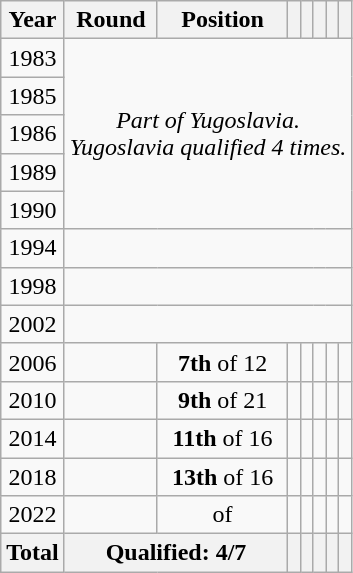<table class="wikitable" style="text-align: center;">
<tr>
<th>Year</th>
<th>Round</th>
<th>Position</th>
<th></th>
<th></th>
<th></th>
<th></th>
<th></th>
</tr>
<tr>
<td> 1983</td>
<td colspan=7 rowspan=5><em>Part of Yugoslavia.</em><br><em>Yugoslavia qualified 4 times.</em></td>
</tr>
<tr>
<td> 1985</td>
</tr>
<tr>
<td> 1986</td>
</tr>
<tr>
<td> 1989</td>
</tr>
<tr>
<td> 1990</td>
</tr>
<tr>
<td> 1994</td>
<td colspan=7></td>
</tr>
<tr>
<td> 1998</td>
<td colspan=7></td>
</tr>
<tr>
<td> 2002</td>
<td colspan=7></td>
</tr>
<tr>
<td> 2006</td>
<td></td>
<td><strong>7th</strong> of 12</td>
<td></td>
<td></td>
<td></td>
<td></td>
<td></td>
</tr>
<tr>
<td> 2010</td>
<td></td>
<td><strong>9th</strong> of 21</td>
<td></td>
<td></td>
<td></td>
<td></td>
<td></td>
</tr>
<tr>
<td> 2014</td>
<td></td>
<td><strong>11th</strong> of 16</td>
<td></td>
<td></td>
<td></td>
<td></td>
<td></td>
</tr>
<tr>
<td> 2018</td>
<td></td>
<td><strong>13th</strong> of 16</td>
<td></td>
<td></td>
<td></td>
<td></td>
<td></td>
</tr>
<tr>
<td> 2022</td>
<td></td>
<td><strong> </strong> of</td>
<td></td>
<td></td>
<td></td>
<td></td>
<td></td>
</tr>
<tr>
<th>Total</th>
<th colspan="2">Qualified: 4/7</th>
<th></th>
<th></th>
<th></th>
<th></th>
<th></th>
</tr>
</table>
